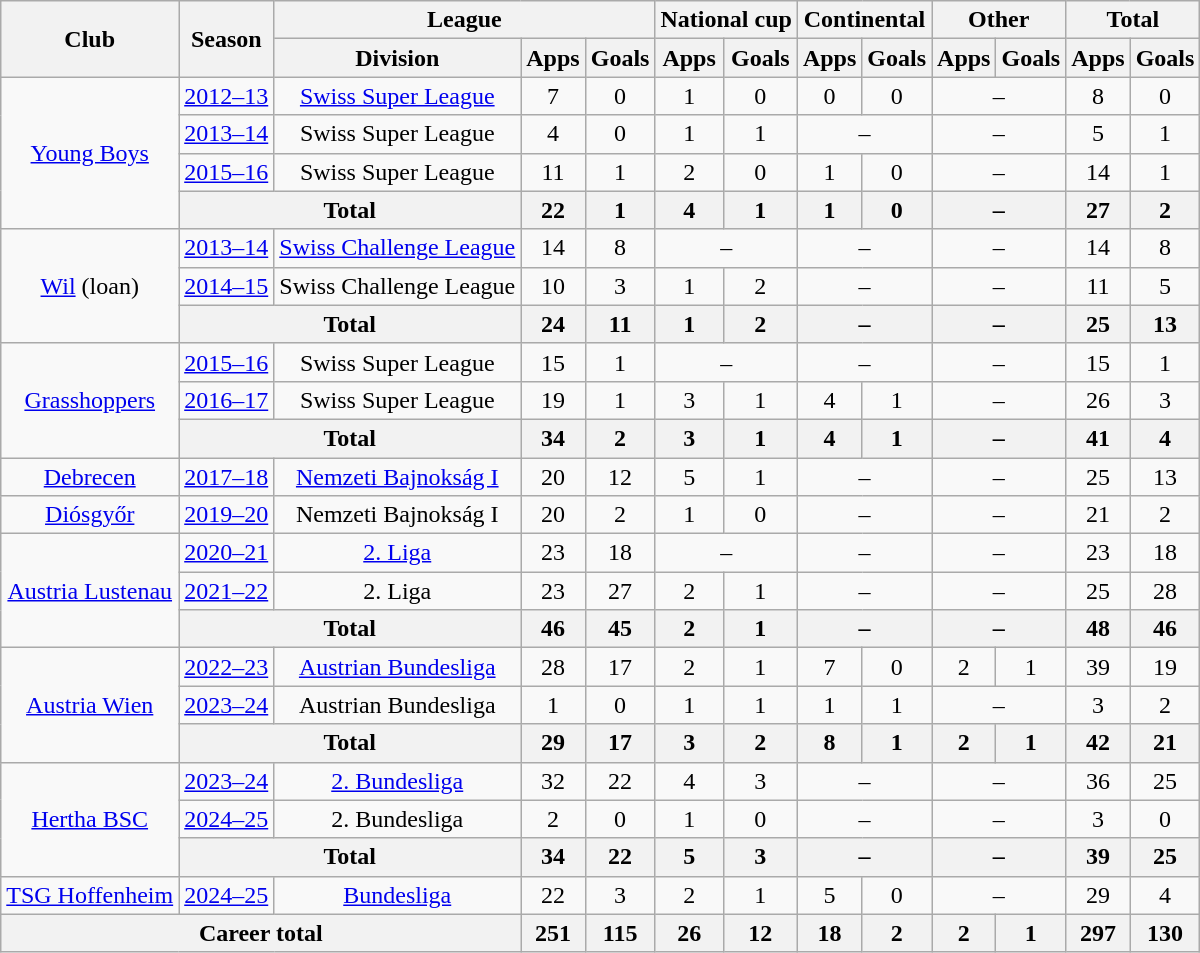<table class="wikitable" style="text-align:center">
<tr>
<th rowspan=2>Club</th>
<th rowspan=2>Season</th>
<th colspan=3>League</th>
<th colspan=2>National cup</th>
<th colspan=2>Continental</th>
<th colspan=2>Other</th>
<th colspan=2>Total</th>
</tr>
<tr>
<th>Division</th>
<th>Apps</th>
<th>Goals</th>
<th>Apps</th>
<th>Goals</th>
<th>Apps</th>
<th>Goals</th>
<th>Apps</th>
<th>Goals</th>
<th>Apps</th>
<th>Goals</th>
</tr>
<tr>
<td rowspan=4><a href='#'>Young Boys</a></td>
<td><a href='#'>2012–13</a></td>
<td><a href='#'>Swiss Super League</a></td>
<td>7</td>
<td>0</td>
<td>1</td>
<td>0</td>
<td>0</td>
<td>0</td>
<td colspan=2>–</td>
<td>8</td>
<td>0</td>
</tr>
<tr>
<td><a href='#'>2013–14</a></td>
<td>Swiss Super League</td>
<td>4</td>
<td>0</td>
<td>1</td>
<td>1</td>
<td colspan=2>–</td>
<td colspan=2>–</td>
<td>5</td>
<td>1</td>
</tr>
<tr>
<td><a href='#'>2015–16</a></td>
<td>Swiss Super League</td>
<td>11</td>
<td>1</td>
<td>2</td>
<td>0</td>
<td>1</td>
<td>0</td>
<td colspan=2>–</td>
<td>14</td>
<td>1</td>
</tr>
<tr>
<th colspan=2>Total</th>
<th>22</th>
<th>1</th>
<th>4</th>
<th>1</th>
<th>1</th>
<th>0</th>
<th colspan=2>–</th>
<th>27</th>
<th>2</th>
</tr>
<tr>
<td rowspan=3><a href='#'>Wil</a> (loan)</td>
<td><a href='#'>2013–14</a></td>
<td><a href='#'>Swiss Challenge League</a></td>
<td>14</td>
<td>8</td>
<td colspan=2>–</td>
<td colspan=2>–</td>
<td colspan=2>–</td>
<td>14</td>
<td>8</td>
</tr>
<tr>
<td><a href='#'>2014–15</a></td>
<td>Swiss Challenge League</td>
<td>10</td>
<td>3</td>
<td>1</td>
<td>2</td>
<td colspan=2>–</td>
<td colspan=2>–</td>
<td>11</td>
<td>5</td>
</tr>
<tr>
<th colspan=2>Total</th>
<th>24</th>
<th>11</th>
<th>1</th>
<th>2</th>
<th colspan=2>–</th>
<th colspan=2>–</th>
<th>25</th>
<th>13</th>
</tr>
<tr>
<td rowspan=3><a href='#'>Grasshoppers</a></td>
<td><a href='#'>2015–16</a></td>
<td>Swiss Super League</td>
<td>15</td>
<td>1</td>
<td colspan=2>–</td>
<td colspan=2>–</td>
<td colspan=2>–</td>
<td>15</td>
<td>1</td>
</tr>
<tr>
<td><a href='#'>2016–17</a></td>
<td>Swiss Super League</td>
<td>19</td>
<td>1</td>
<td>3</td>
<td>1</td>
<td>4</td>
<td>1</td>
<td colspan=2>–</td>
<td>26</td>
<td>3</td>
</tr>
<tr>
<th colspan=2>Total</th>
<th>34</th>
<th>2</th>
<th>3</th>
<th>1</th>
<th>4</th>
<th>1</th>
<th colspan=2>–</th>
<th>41</th>
<th>4</th>
</tr>
<tr>
<td><a href='#'>Debrecen</a></td>
<td><a href='#'>2017–18</a></td>
<td><a href='#'>Nemzeti Bajnokság I</a></td>
<td>20</td>
<td>12</td>
<td>5</td>
<td>1</td>
<td colspan=2>–</td>
<td colspan=2>–</td>
<td>25</td>
<td>13</td>
</tr>
<tr>
<td><a href='#'>Diósgyőr</a></td>
<td><a href='#'>2019–20</a></td>
<td>Nemzeti Bajnokság I</td>
<td>20</td>
<td>2</td>
<td>1</td>
<td>0</td>
<td colspan=2>–</td>
<td colspan=2>–</td>
<td>21</td>
<td>2</td>
</tr>
<tr>
<td rowspan=3><a href='#'>Austria Lustenau</a></td>
<td><a href='#'>2020–21</a></td>
<td><a href='#'>2. Liga</a></td>
<td>23</td>
<td>18</td>
<td colspan=2>–</td>
<td colspan=2>–</td>
<td colspan=2>–</td>
<td>23</td>
<td>18</td>
</tr>
<tr>
<td><a href='#'>2021–22</a></td>
<td>2. Liga</td>
<td>23</td>
<td>27</td>
<td>2</td>
<td>1</td>
<td colspan=2>–</td>
<td colspan=2>–</td>
<td>25</td>
<td>28</td>
</tr>
<tr>
<th colspan=2>Total</th>
<th>46</th>
<th>45</th>
<th>2</th>
<th>1</th>
<th colspan=2>–</th>
<th colspan=2>–</th>
<th>48</th>
<th>46</th>
</tr>
<tr>
<td rowspan=3><a href='#'>Austria Wien</a></td>
<td><a href='#'>2022–23</a></td>
<td><a href='#'>Austrian Bundesliga</a></td>
<td>28</td>
<td>17</td>
<td>2</td>
<td>1</td>
<td>7</td>
<td>0</td>
<td>2</td>
<td>1</td>
<td>39</td>
<td>19</td>
</tr>
<tr>
<td><a href='#'>2023–24</a></td>
<td>Austrian Bundesliga</td>
<td>1</td>
<td>0</td>
<td>1</td>
<td>1</td>
<td>1</td>
<td>1</td>
<td colspan=2>–</td>
<td>3</td>
<td>2</td>
</tr>
<tr>
<th colspan=2>Total</th>
<th>29</th>
<th>17</th>
<th>3</th>
<th>2</th>
<th>8</th>
<th>1</th>
<th>2</th>
<th>1</th>
<th>42</th>
<th>21</th>
</tr>
<tr>
<td rowspan=3><a href='#'>Hertha BSC</a></td>
<td><a href='#'>2023–24</a></td>
<td><a href='#'>2. Bundesliga</a></td>
<td>32</td>
<td>22</td>
<td>4</td>
<td>3</td>
<td colspan=2>–</td>
<td colspan=2>–</td>
<td>36</td>
<td>25</td>
</tr>
<tr>
<td><a href='#'>2024–25</a></td>
<td>2. Bundesliga</td>
<td>2</td>
<td>0</td>
<td>1</td>
<td>0</td>
<td colspan=2>–</td>
<td colspan=2>–</td>
<td>3</td>
<td>0</td>
</tr>
<tr>
<th colspan=2>Total</th>
<th>34</th>
<th>22</th>
<th>5</th>
<th>3</th>
<th colspan=2>–</th>
<th colspan=2>–</th>
<th>39</th>
<th>25</th>
</tr>
<tr>
<td><a href='#'>TSG Hoffenheim</a></td>
<td><a href='#'>2024–25</a></td>
<td><a href='#'>Bundesliga</a></td>
<td>22</td>
<td>3</td>
<td>2</td>
<td>1</td>
<td>5</td>
<td>0</td>
<td colspan=2>–</td>
<td>29</td>
<td>4</td>
</tr>
<tr>
<th colspan=3>Career total</th>
<th>251</th>
<th>115</th>
<th>26</th>
<th>12</th>
<th>18</th>
<th>2</th>
<th>2</th>
<th>1</th>
<th>297</th>
<th>130</th>
</tr>
</table>
